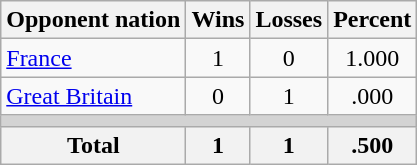<table class=wikitable>
<tr>
<th>Opponent nation</th>
<th>Wins</th>
<th>Losses</th>
<th>Percent</th>
</tr>
<tr align=center>
<td align=left><a href='#'>France</a></td>
<td>1</td>
<td>0</td>
<td>1.000</td>
</tr>
<tr align=center>
<td align=left><a href='#'>Great Britain</a></td>
<td>0</td>
<td>1</td>
<td>.000</td>
</tr>
<tr>
<td colspan=4 bgcolor=lightgray></td>
</tr>
<tr>
<th>Total</th>
<th>1</th>
<th>1</th>
<th>.500</th>
</tr>
</table>
